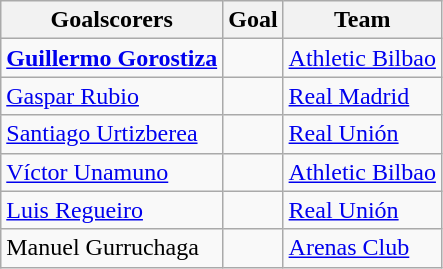<table class="wikitable">
<tr>
<th>Goalscorers</th>
<th>Goal</th>
<th>Team</th>
</tr>
<tr>
<td> <strong><a href='#'>Guillermo Gorostiza</a></strong></td>
<td></td>
<td><a href='#'>Athletic Bilbao</a></td>
</tr>
<tr>
<td> <a href='#'>Gaspar Rubio</a></td>
<td></td>
<td><a href='#'>Real Madrid</a></td>
</tr>
<tr>
<td> <a href='#'>Santiago Urtizberea</a></td>
<td></td>
<td><a href='#'>Real Unión</a></td>
</tr>
<tr>
<td> <a href='#'>Víctor Unamuno</a></td>
<td></td>
<td><a href='#'>Athletic Bilbao</a></td>
</tr>
<tr>
<td> <a href='#'>Luis Regueiro</a></td>
<td></td>
<td><a href='#'>Real Unión</a></td>
</tr>
<tr>
<td> Manuel Gurruchaga</td>
<td></td>
<td><a href='#'>Arenas Club</a></td>
</tr>
</table>
